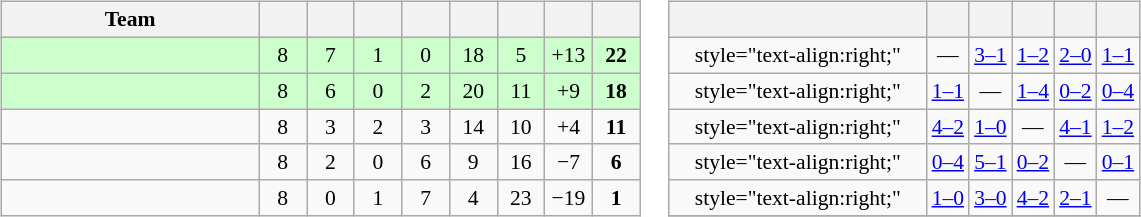<table>
<tr>
<td><br><table class="wikitable" style="text-align: center; font-size: 90%;">
<tr>
<th width=165>Team</th>
<th width=25></th>
<th width=25></th>
<th width=25></th>
<th width=25></th>
<th width=25></th>
<th width=25></th>
<th width=25></th>
<th width=25></th>
</tr>
<tr style="background:#cfc;">
<td align="left"></td>
<td>8</td>
<td>7</td>
<td>1</td>
<td>0</td>
<td>18</td>
<td>5</td>
<td>+13</td>
<td><strong>22</strong></td>
</tr>
<tr style="background:#cfc;">
<td align="left"></td>
<td>8</td>
<td>6</td>
<td>0</td>
<td>2</td>
<td>20</td>
<td>11</td>
<td>+9</td>
<td><strong>18</strong></td>
</tr>
<tr>
<td align="left"></td>
<td>8</td>
<td>3</td>
<td>2</td>
<td>3</td>
<td>14</td>
<td>10</td>
<td>+4</td>
<td><strong>11</strong></td>
</tr>
<tr>
<td align="left"></td>
<td>8</td>
<td>2</td>
<td>0</td>
<td>6</td>
<td>9</td>
<td>16</td>
<td>−7</td>
<td><strong>6</strong></td>
</tr>
<tr>
<td align="left"></td>
<td>8</td>
<td>0</td>
<td>1</td>
<td>7</td>
<td>4</td>
<td>23</td>
<td>−19</td>
<td><strong>1</strong></td>
</tr>
</table>
</td>
<td><br><table class="wikitable" style="text-align:center; font-size:90%;">
<tr>
<th width=165> </th>
<th></th>
<th></th>
<th></th>
<th></th>
<th></th>
</tr>
<tr>
<td>style="text-align:right;"</td>
<td>—</td>
<td><a href='#'>3–1</a></td>
<td><a href='#'>1–2</a></td>
<td><a href='#'>2–0</a></td>
<td><a href='#'>1–1</a></td>
</tr>
<tr>
<td>style="text-align:right;"</td>
<td><a href='#'>1–1</a></td>
<td>—</td>
<td><a href='#'>1–4</a></td>
<td><a href='#'>0–2</a></td>
<td><a href='#'>0–4</a></td>
</tr>
<tr>
<td>style="text-align:right;"</td>
<td><a href='#'>4–2</a></td>
<td><a href='#'>1–0</a></td>
<td>—</td>
<td><a href='#'>4–1</a></td>
<td><a href='#'>1–2</a></td>
</tr>
<tr>
<td>style="text-align:right;"</td>
<td><a href='#'>0–4</a></td>
<td><a href='#'>5–1</a></td>
<td><a href='#'>0–2</a></td>
<td>—</td>
<td><a href='#'>0–1</a></td>
</tr>
<tr>
<td>style="text-align:right;"</td>
<td><a href='#'>1–0</a></td>
<td><a href='#'>3–0</a></td>
<td><a href='#'>4–2</a></td>
<td><a href='#'>2–1</a></td>
<td>—</td>
</tr>
<tr>
</tr>
</table>
</td>
</tr>
</table>
